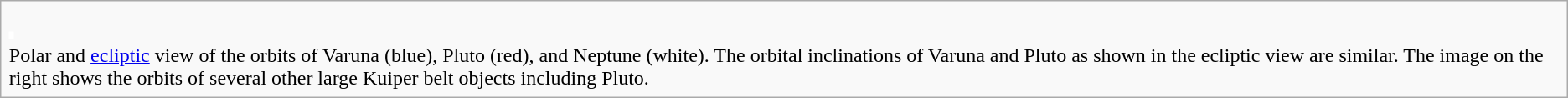<table class="infobox">
<tr>
<td><br><table style="background: white; white-space: nowrap;" cellpadding=0 cellspacing=2>
<tr>
<td></td>
</tr>
<tr>
<td></td>
</tr>
</table>
</td>
</tr>
<tr>
<td>Polar and <a href='#'>ecliptic</a> view of the orbits of Varuna (blue), Pluto (red), and Neptune (white). The orbital inclinations of Varuna and Pluto as shown in the ecliptic view are similar. The image on the right shows the orbits of several other large Kuiper belt objects including Pluto.</td>
</tr>
</table>
